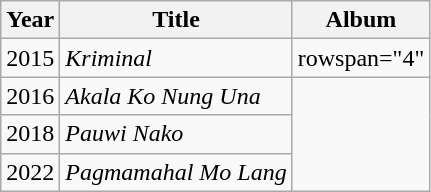<table class="wikitable">
<tr>
<th>Year</th>
<th>Title</th>
<th>Album</th>
</tr>
<tr>
<td>2015</td>
<td><em>Kriminal</em></td>
<td>rowspan="4" </td>
</tr>
<tr>
<td>2016</td>
<td><em>Akala Ko Nung Una</em><br></td>
</tr>
<tr>
<td>2018</td>
<td><em>Pauwi Nako</em><br></td>
</tr>
<tr>
<td>2022</td>
<td><em>Pagmamahal Mo Lang</em><br></td>
</tr>
</table>
